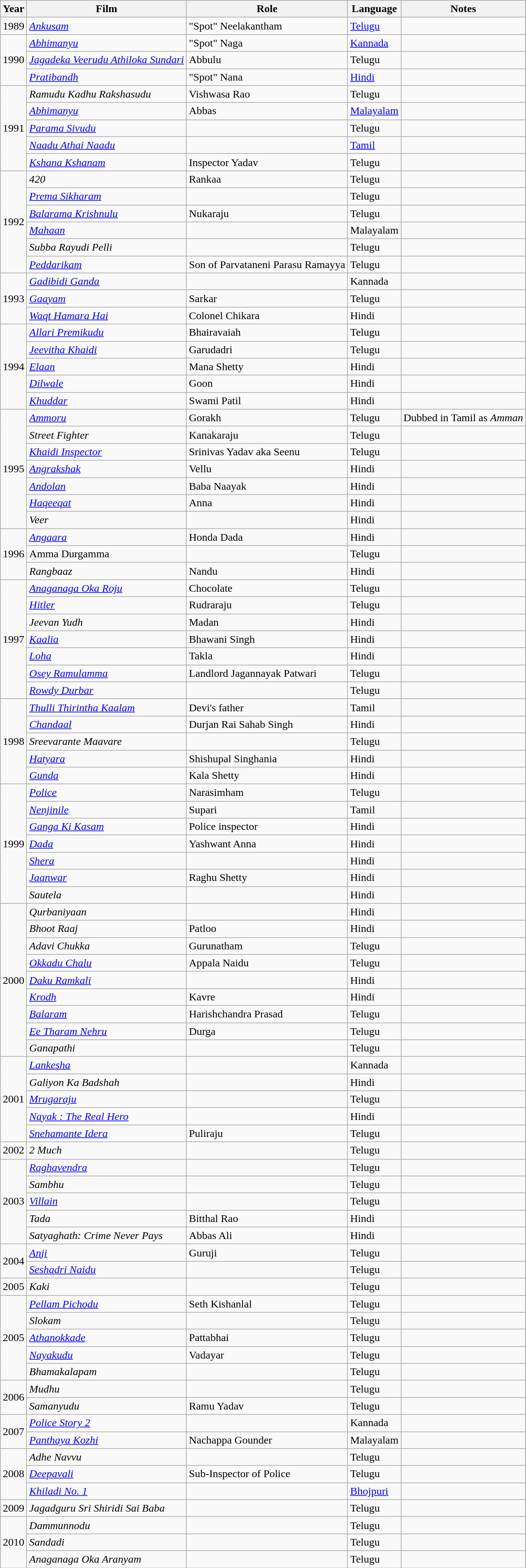<table class="wikitable sortable">
<tr>
<th>Year</th>
<th>Film</th>
<th>Role</th>
<th>Language</th>
<th>Notes</th>
</tr>
<tr>
<td>1989</td>
<td><em><a href='#'>Ankusam</a></em></td>
<td>"Spot" Neelakantham</td>
<td><a href='#'>Telugu</a></td>
<td></td>
</tr>
<tr>
<td rowspan="3">1990</td>
<td><em><a href='#'>Abhimanyu</a></em></td>
<td>"Spot" Naga</td>
<td><a href='#'>Kannada</a></td>
<td></td>
</tr>
<tr>
<td><em><a href='#'>Jagadeka Veerudu Athiloka Sundari</a></em></td>
<td>Abbulu</td>
<td>Telugu</td>
<td></td>
</tr>
<tr>
<td><em><a href='#'>Pratibandh</a></em></td>
<td>"Spot" Nana</td>
<td><a href='#'>Hindi</a></td>
<td></td>
</tr>
<tr>
<td rowspan="5">1991</td>
<td><em>Ramudu Kadhu Rakshasudu</em></td>
<td>Vishwasa Rao</td>
<td>Telugu</td>
<td></td>
</tr>
<tr>
<td><em><a href='#'>Abhimanyu</a></em></td>
<td>Abbas</td>
<td><a href='#'>Malayalam</a></td>
<td></td>
</tr>
<tr>
<td><em><a href='#'>Parama Sivudu</a></em></td>
<td></td>
<td>Telugu</td>
<td></td>
</tr>
<tr>
<td><em><a href='#'>Naadu Athai Naadu</a></em></td>
<td></td>
<td><a href='#'>Tamil</a></td>
<td></td>
</tr>
<tr>
<td><em><a href='#'>Kshana Kshanam</a></em></td>
<td>Inspector Yadav</td>
<td>Telugu</td>
<td></td>
</tr>
<tr>
<td rowspan="6">1992</td>
<td><em>420</em></td>
<td>Rankaa</td>
<td>Telugu</td>
<td></td>
</tr>
<tr>
<td><em><a href='#'>Prema Sikharam</a></em></td>
<td Sher Khan></td>
<td>Telugu</td>
<td></td>
</tr>
<tr>
<td><em><a href='#'>Balarama Krishnulu</a></em></td>
<td>Nukaraju</td>
<td>Telugu</td>
<td></td>
</tr>
<tr>
<td><em><a href='#'>Mahaan</a></em></td>
<td></td>
<td>Malayalam</td>
<td></td>
</tr>
<tr>
<td><em>Subba Rayudi Pelli</em></td>
<td></td>
<td>Telugu</td>
<td></td>
</tr>
<tr>
<td><em><a href='#'>Peddarikam</a></em></td>
<td>Son of Parvataneni Parasu Ramayya</td>
<td>Telugu</td>
<td></td>
</tr>
<tr>
<td rowspan="3">1993</td>
<td><em><a href='#'>Gadibidi Ganda</a></em></td>
<td></td>
<td>Kannada</td>
<td></td>
</tr>
<tr>
<td><em><a href='#'>Gaayam</a></em></td>
<td>Sarkar</td>
<td>Telugu</td>
<td></td>
</tr>
<tr>
<td><em><a href='#'>Waqt Hamara Hai</a></em></td>
<td>Colonel Chikara</td>
<td>Hindi</td>
<td></td>
</tr>
<tr>
<td rowspan="5">1994</td>
<td><em><a href='#'>Allari Premikudu</a></em></td>
<td>Bhairavaiah</td>
<td>Telugu</td>
<td></td>
</tr>
<tr>
<td><em><a href='#'>Jeevitha Khaidi</a></em></td>
<td>Garudadri</td>
<td>Telugu</td>
<td></td>
</tr>
<tr>
<td><em><a href='#'>Elaan</a></em></td>
<td>Mana Shetty</td>
<td>Hindi</td>
<td></td>
</tr>
<tr>
<td><em><a href='#'>Dilwale</a></em></td>
<td>Goon</td>
<td>Hindi</td>
<td></td>
</tr>
<tr>
<td><em><a href='#'>Khuddar</a></em></td>
<td>Swami Patil</td>
<td>Hindi</td>
<td></td>
</tr>
<tr>
<td rowspan="7">1995</td>
<td><em><a href='#'>Ammoru</a></em></td>
<td>Gorakh</td>
<td>Telugu</td>
<td>Dubbed in Tamil as <em>Amman</em></td>
</tr>
<tr>
<td><em>Street Fighter</em></td>
<td>Kanakaraju</td>
<td>Telugu</td>
<td></td>
</tr>
<tr>
<td><em><a href='#'>Khaidi Inspector</a></em></td>
<td>Srinivas Yadav aka Seenu</td>
<td>Telugu</td>
<td></td>
</tr>
<tr>
<td><em><a href='#'>Angrakshak</a></em></td>
<td>Vellu</td>
<td>Hindi</td>
<td></td>
</tr>
<tr>
<td><em><a href='#'>Andolan</a></em></td>
<td>Baba Naayak</td>
<td>Hindi</td>
<td></td>
</tr>
<tr>
<td><em><a href='#'>Haqeeqat</a></em></td>
<td>Anna</td>
<td>Hindi</td>
<td></td>
</tr>
<tr>
<td><em>Veer</em></td>
<td></td>
<td>Hindi</td>
<td></td>
</tr>
<tr>
<td rowspan="3">1996</td>
<td><em><a href='#'>Angaara</a></em></td>
<td>Honda Dada</td>
<td>Hindi</td>
<td></td>
</tr>
<tr>
<td>Amma Durgamma</td>
<td></td>
<td>Telugu</td>
<td></td>
</tr>
<tr>
<td><em>Rangbaaz</em></td>
<td>Nandu</td>
<td>Hindi</td>
<td></td>
</tr>
<tr>
<td rowspan="7">1997</td>
<td><em><a href='#'>Anaganaga Oka Roju</a></em></td>
<td>Chocolate</td>
<td>Telugu</td>
<td></td>
</tr>
<tr>
<td><em><a href='#'>Hitler</a></em></td>
<td>Rudraraju</td>
<td>Telugu</td>
<td></td>
</tr>
<tr>
<td><em>Jeevan Yudh</em></td>
<td>Madan</td>
<td>Hindi</td>
<td></td>
</tr>
<tr>
<td><em><a href='#'>Kaalia</a></em></td>
<td>Bhawani Singh</td>
<td>Hindi</td>
<td></td>
</tr>
<tr>
<td><em><a href='#'>Loha</a></em></td>
<td>Takla</td>
<td>Hindi</td>
<td></td>
</tr>
<tr>
<td><em><a href='#'>Osey Ramulamma</a></em></td>
<td>Landlord Jagannayak Patwari</td>
<td>Telugu</td>
<td></td>
</tr>
<tr>
<td><em><a href='#'>Rowdy Durbar</a></em></td>
<td></td>
<td>Telugu</td>
<td></td>
</tr>
<tr>
<td rowspan="5">1998</td>
<td><em><a href='#'>Thulli Thirintha Kaalam</a></em></td>
<td>Devi's father</td>
<td>Tamil</td>
<td></td>
</tr>
<tr>
<td><em><a href='#'>Chandaal</a></em></td>
<td>Durjan Rai Sahab Singh</td>
<td>Hindi</td>
<td></td>
</tr>
<tr>
<td><em>Sreevarante Maavare</em></td>
<td></td>
<td>Telugu</td>
<td></td>
</tr>
<tr>
<td><em><a href='#'>Hatyara</a></em></td>
<td>Shishupal Singhania</td>
<td>Hindi</td>
<td></td>
</tr>
<tr>
<td><em><a href='#'>Gunda</a></em></td>
<td>Kala Shetty</td>
<td>Hindi</td>
<td></td>
</tr>
<tr>
<td rowspan="7">1999</td>
<td><em><a href='#'>Police</a></em></td>
<td>Narasimham</td>
<td>Telugu</td>
<td></td>
</tr>
<tr>
<td><em><a href='#'>Nenjinile</a></em></td>
<td>Supari</td>
<td>Tamil</td>
<td></td>
</tr>
<tr>
<td><em><a href='#'>Ganga Ki Kasam</a></em></td>
<td>Police inspector</td>
<td>Hindi</td>
<td></td>
</tr>
<tr>
<td><em><a href='#'>Dada</a></em></td>
<td>Yashwant Anna</td>
<td>Hindi</td>
<td></td>
</tr>
<tr>
<td><em><a href='#'>Shera</a></em></td>
<td></td>
<td>Hindi</td>
</tr>
<tr>
<td><em><a href='#'>Jaanwar</a></em></td>
<td>Raghu Shetty</td>
<td>Hindi</td>
<td></td>
</tr>
<tr>
<td><em>Sautela</em></td>
<td></td>
<td>Hindi</td>
<td></td>
</tr>
<tr>
<td rowspan="9">2000</td>
<td><em>Qurbaniyaan</em></td>
<td></td>
<td>Hindi</td>
<td></td>
</tr>
<tr>
<td><em>Bhoot Raaj</em></td>
<td>Patloo</td>
<td>Hindi</td>
<td></td>
</tr>
<tr>
<td><em>Adavi Chukka</em></td>
<td>Gurunatham</td>
<td>Telugu</td>
<td></td>
</tr>
<tr>
<td><em><a href='#'>Okkadu Chalu</a></em></td>
<td>Appala Naidu</td>
<td>Telugu</td>
<td></td>
</tr>
<tr>
<td><em><a href='#'>Daku Ramkali</a></em></td>
<td></td>
<td>Hindi</td>
<td></td>
</tr>
<tr>
<td><em><a href='#'>Krodh</a></em></td>
<td>Kavre</td>
<td>Hindi</td>
<td></td>
</tr>
<tr>
<td><em><a href='#'>Balaram</a></em></td>
<td>Harishchandra Prasad</td>
<td>Telugu</td>
<td></td>
</tr>
<tr>
<td><em><a href='#'>Ee Tharam Nehru</a></em></td>
<td>Durga</td>
<td>Telugu</td>
<td></td>
</tr>
<tr>
<td><em>Ganapathi</em></td>
<td></td>
<td>Telugu</td>
<td></td>
</tr>
<tr>
<td rowspan="5">2001</td>
<td><em><a href='#'>Lankesha</a></em></td>
<td></td>
<td>Kannada</td>
<td></td>
</tr>
<tr>
<td><em>Galiyon Ka Badshah</em></td>
<td></td>
<td>Hindi</td>
<td></td>
</tr>
<tr>
<td><em><a href='#'>Mrugaraju</a></em></td>
<td></td>
<td>Telugu</td>
<td></td>
</tr>
<tr>
<td><em><a href='#'>Nayak : The Real Hero</a></em></td>
<td></td>
<td>Hindi</td>
<td></td>
</tr>
<tr>
<td><em><a href='#'>Snehamante Idera</a></em></td>
<td>Puliraju</td>
<td>Telugu</td>
<td></td>
</tr>
<tr>
<td>2002</td>
<td><em>2 Much</em></td>
<td></td>
<td>Telugu</td>
<td></td>
</tr>
<tr>
<td rowspan="5">2003</td>
<td><em><a href='#'>Raghavendra</a></em></td>
<td></td>
<td>Telugu</td>
<td></td>
</tr>
<tr>
<td><em>Sambhu</em></td>
<td></td>
<td>Telugu</td>
<td></td>
</tr>
<tr>
<td><em><a href='#'>Villain</a></em></td>
<td></td>
<td>Telugu</td>
<td></td>
</tr>
<tr>
<td><em>Tada</em></td>
<td>Bitthal Rao</td>
<td>Hindi</td>
<td></td>
</tr>
<tr>
<td><em>Satyaghath: Crime Never Pays</em></td>
<td>Abbas Ali</td>
<td>Hindi</td>
<td></td>
</tr>
<tr>
<td rowspan="2">2004</td>
<td><em><a href='#'>Anji</a></em></td>
<td>Guruji</td>
<td>Telugu</td>
<td></td>
</tr>
<tr>
<td><em><a href='#'>Seshadri Naidu</a></em></td>
<td></td>
<td>Telugu</td>
<td></td>
</tr>
<tr>
<td>2005</td>
<td><em>Kaki</em></td>
<td></td>
<td>Telugu</td>
<td></td>
</tr>
<tr>
<td rowspan="5">2005</td>
<td><em><a href='#'>Pellam Pichodu</a></em></td>
<td>Seth Kishanlal</td>
<td>Telugu</td>
<td></td>
</tr>
<tr>
<td><em>Slokam</em></td>
<td></td>
<td>Telugu</td>
<td></td>
</tr>
<tr>
<td><em><a href='#'>Athanokkade</a></em></td>
<td>Pattabhai</td>
<td>Telugu</td>
<td></td>
</tr>
<tr>
<td><em><a href='#'>Nayakudu</a></em></td>
<td>Vadayar</td>
<td>Telugu</td>
<td></td>
</tr>
<tr>
<td><em>Bhamakalapam</em></td>
<td></td>
<td>Telugu</td>
<td></td>
</tr>
<tr>
<td rowspan="2">2006</td>
<td><em>Mudhu</em></td>
<td></td>
<td>Telugu</td>
<td></td>
</tr>
<tr>
<td><em>Samanyudu</em></td>
<td>Ramu Yadav</td>
<td>Telugu</td>
<td></td>
</tr>
<tr>
<td rowspan="2">2007</td>
<td><em><a href='#'>Police Story 2</a></em></td>
<td></td>
<td>Kannada</td>
<td></td>
</tr>
<tr>
<td><em><a href='#'>Panthaya Kozhi</a></em></td>
<td>Nachappa Gounder</td>
<td>Malayalam</td>
<td></td>
</tr>
<tr>
<td rowspan="3">2008</td>
<td><em>Adhe Navvu</em></td>
<td></td>
<td>Telugu</td>
<td></td>
</tr>
<tr>
<td><em><a href='#'>Deepavali</a></em></td>
<td>Sub-Inspector of Police</td>
<td>Telugu</td>
<td></td>
</tr>
<tr>
<td><em><a href='#'>Khiladi No. 1</a></em></td>
<td></td>
<td><a href='#'>Bhojpuri</a></td>
<td></td>
</tr>
<tr>
<td>2009</td>
<td><em>Jagadguru Sri Shiridi Sai Baba</em></td>
<td></td>
<td>Telugu</td>
<td></td>
</tr>
<tr>
<td rowspan="3">2010</td>
<td><em>Dammunnodu</em></td>
<td></td>
<td>Telugu</td>
<td></td>
</tr>
<tr>
<td><em>Sandadi</em></td>
<td></td>
<td>Telugu</td>
<td></td>
</tr>
<tr>
<td><em>Anaganaga Oka Aranyam</em></td>
<td></td>
<td>Telugu</td>
<td></td>
</tr>
</table>
